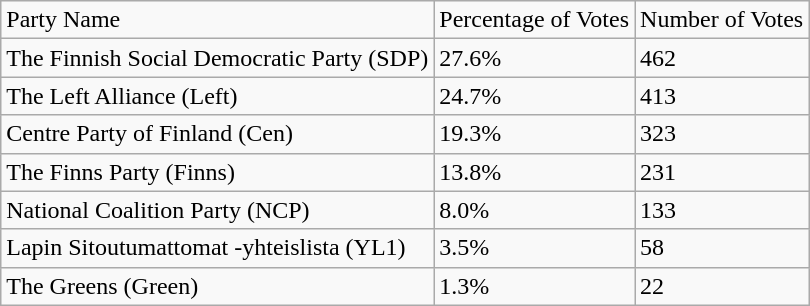<table class="wikitable">
<tr>
<td>Party Name</td>
<td>Percentage of Votes</td>
<td>Number of Votes</td>
</tr>
<tr>
<td>The Finnish Social Democratic Party (SDP)</td>
<td>27.6%</td>
<td>462</td>
</tr>
<tr>
<td>The Left Alliance (Left)</td>
<td>24.7%</td>
<td>413</td>
</tr>
<tr>
<td>Centre Party of Finland (Cen)</td>
<td>19.3%</td>
<td>323</td>
</tr>
<tr>
<td>The Finns Party (Finns)</td>
<td>13.8%</td>
<td>231</td>
</tr>
<tr>
<td>National Coalition Party (NCP)</td>
<td>8.0%</td>
<td>133</td>
</tr>
<tr>
<td>Lapin Sitoutumattomat -yhteislista (YL1)</td>
<td>3.5%</td>
<td>58</td>
</tr>
<tr>
<td>The Greens (Green)</td>
<td>1.3%</td>
<td>22</td>
</tr>
</table>
